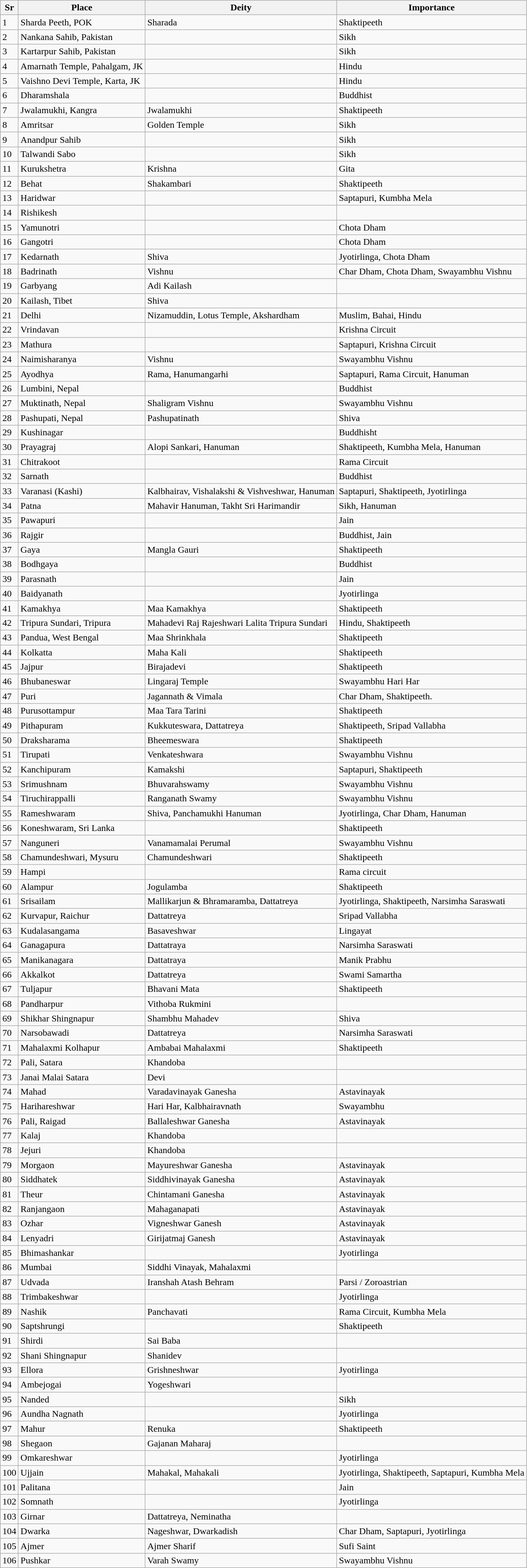<table class="wikitable sortable">
<tr>
<th>Sr</th>
<th>Place</th>
<th>Deity</th>
<th>Importance</th>
</tr>
<tr>
<td>1</td>
<td>Sharda Peeth, POK</td>
<td>Sharada</td>
<td>Shaktipeeth</td>
</tr>
<tr>
<td>2</td>
<td>Nankana Sahib, Pakistan</td>
<td></td>
<td>Sikh</td>
</tr>
<tr>
<td>3</td>
<td>Kartarpur Sahib, Pakistan</td>
<td></td>
<td>Sikh</td>
</tr>
<tr>
<td>4</td>
<td>Amarnath Temple, Pahalgam, JK</td>
<td></td>
<td>Hindu</td>
</tr>
<tr>
<td>5</td>
<td>Vaishno Devi Temple, Karta, JK</td>
<td></td>
<td>Hindu</td>
</tr>
<tr>
<td>6</td>
<td>Dharamshala</td>
<td></td>
<td>Buddhist</td>
</tr>
<tr>
<td>7</td>
<td>Jwalamukhi, Kangra</td>
<td>Jwalamukhi</td>
<td>Shaktipeeth</td>
</tr>
<tr>
<td>8</td>
<td>Amritsar</td>
<td>Golden Temple</td>
<td>Sikh</td>
</tr>
<tr>
<td>9</td>
<td>Anandpur Sahib</td>
<td></td>
<td>Sikh</td>
</tr>
<tr>
<td>10</td>
<td>Talwandi Sabo</td>
<td></td>
<td>Sikh</td>
</tr>
<tr>
<td>11</td>
<td>Kurukshetra</td>
<td>Krishna</td>
<td>Gita</td>
</tr>
<tr>
<td>12</td>
<td>Behat</td>
<td>Shakambari</td>
<td>Shaktipeeth</td>
</tr>
<tr>
<td>13</td>
<td>Haridwar</td>
<td></td>
<td>Saptapuri, Kumbha Mela</td>
</tr>
<tr>
<td>14</td>
<td>Rishikesh</td>
<td></td>
<td></td>
</tr>
<tr>
<td>15</td>
<td>Yamunotri</td>
<td></td>
<td>Chota Dham</td>
</tr>
<tr>
<td>16</td>
<td>Gangotri</td>
<td></td>
<td>Chota Dham</td>
</tr>
<tr>
<td>17</td>
<td>Kedarnath</td>
<td>Shiva</td>
<td>Jyotirlinga, Chota Dham</td>
</tr>
<tr>
<td>18</td>
<td>Badrinath</td>
<td>Vishnu</td>
<td>Char Dham, Chota Dham, Swayambhu Vishnu</td>
</tr>
<tr>
<td>19</td>
<td>Garbyang</td>
<td>Adi Kailash</td>
<td></td>
</tr>
<tr>
<td>20</td>
<td>Kailash, Tibet</td>
<td>Shiva</td>
<td></td>
</tr>
<tr>
<td>21</td>
<td>Delhi</td>
<td>Nizamuddin, Lotus Temple, Akshardham</td>
<td>Muslim, Bahai, Hindu</td>
</tr>
<tr>
<td>22</td>
<td>Vrindavan</td>
<td></td>
<td>Krishna Circuit</td>
</tr>
<tr>
<td>23</td>
<td>Mathura</td>
<td></td>
<td>Saptapuri, Krishna Circuit</td>
</tr>
<tr>
<td>24</td>
<td>Naimisharanya</td>
<td>Vishnu</td>
<td>Swayambhu Vishnu</td>
</tr>
<tr>
<td>25</td>
<td>Ayodhya</td>
<td>Rama, Hanumangarhi</td>
<td>Saptapuri, Rama Circuit, Hanuman</td>
</tr>
<tr>
<td>26</td>
<td>Lumbini, Nepal</td>
<td></td>
<td>Buddhist</td>
</tr>
<tr>
<td>27</td>
<td>Muktinath, Nepal</td>
<td>Shaligram Vishnu</td>
<td>Swayambhu Vishnu</td>
</tr>
<tr>
<td>28</td>
<td>Pashupati, Nepal</td>
<td>Pashupatinath</td>
<td>Shiva</td>
</tr>
<tr>
<td>29</td>
<td>Kushinagar</td>
<td></td>
<td>Buddhisht</td>
</tr>
<tr>
<td>30</td>
<td>Prayagraj</td>
<td>Alopi Sankari, Hanuman</td>
<td>Shaktipeeth, Kumbha Mela, Hanuman</td>
</tr>
<tr>
<td>31</td>
<td>Chitrakoot</td>
<td></td>
<td>Rama Circuit</td>
</tr>
<tr>
<td>32</td>
<td>Sarnath</td>
<td></td>
<td>Buddhist</td>
</tr>
<tr>
<td>33</td>
<td>Varanasi (Kashi)</td>
<td>Kalbhairav, Vishalakshi & Vishveshwar, Hanuman</td>
<td>Saptapuri, Shaktipeeth, Jyotirlinga</td>
</tr>
<tr>
<td>34</td>
<td>Patna</td>
<td>Mahavir Hanuman, Takht Sri Harimandir</td>
<td>Sikh, Hanuman</td>
</tr>
<tr>
<td>35</td>
<td>Pawapuri</td>
<td></td>
<td>Jain</td>
</tr>
<tr>
<td>36</td>
<td>Rajgir</td>
<td></td>
<td>Buddhist, Jain</td>
</tr>
<tr>
<td>37</td>
<td>Gaya</td>
<td>Mangla Gauri</td>
<td>Shaktipeeth</td>
</tr>
<tr>
<td>38</td>
<td>Bodhgaya</td>
<td></td>
<td>Buddhist</td>
</tr>
<tr>
<td>39</td>
<td>Parasnath</td>
<td></td>
<td>Jain</td>
</tr>
<tr>
<td>40</td>
<td>Baidyanath</td>
<td></td>
<td>Jyotirlinga</td>
</tr>
<tr>
<td>41</td>
<td>Kamakhya</td>
<td>Maa Kamakhya</td>
<td>Shaktipeeth</td>
</tr>
<tr>
<td>42</td>
<td>Tripura Sundari, Tripura</td>
<td>Mahadevi Raj Rajeshwari Lalita Tripura Sundari</td>
<td>Hindu, Shaktipeeth</td>
</tr>
<tr>
<td>43</td>
<td>Pandua, West Bengal</td>
<td>Maa Shrinkhala</td>
<td>Shaktipeeth</td>
</tr>
<tr>
<td>44</td>
<td>Kolkatta</td>
<td>Maha Kali</td>
<td>Shaktipeeth</td>
</tr>
<tr>
<td>45</td>
<td>Jajpur</td>
<td>Birajadevi</td>
<td>Shaktipeeth</td>
</tr>
<tr>
<td>46</td>
<td>Bhubaneswar</td>
<td>Lingaraj Temple</td>
<td>Swayambhu Hari Har</td>
</tr>
<tr>
<td>47</td>
<td>Puri</td>
<td>Jagannath & Vimala</td>
<td>Char Dham, Shaktipeeth.</td>
</tr>
<tr>
<td>48</td>
<td>Purusottampur</td>
<td>Maa Tara Tarini</td>
<td>Shaktipeeth</td>
</tr>
<tr>
<td>49</td>
<td>Pithapuram</td>
<td>Kukkuteswara, Dattatreya</td>
<td>Shaktipeeth, Sripad Vallabha</td>
</tr>
<tr>
<td>50</td>
<td>Draksharama</td>
<td>Bheemeswara</td>
<td>Shaktipeeth</td>
</tr>
<tr>
<td>51</td>
<td>Tirupati</td>
<td>Venkateshwara</td>
<td>Swayambhu Vishnu</td>
</tr>
<tr>
<td>52</td>
<td>Kanchipuram</td>
<td>Kamakshi</td>
<td>Saptapuri, Shaktipeeth</td>
</tr>
<tr>
<td>53</td>
<td>Srimushnam</td>
<td>Bhuvarahswamy</td>
<td>Swayambhu Vishnu</td>
</tr>
<tr>
<td>54</td>
<td>Tiruchirappalli</td>
<td>Ranganath Swamy</td>
<td>Swayambhu Vishnu</td>
</tr>
<tr>
<td>55</td>
<td>Rameshwaram</td>
<td>Shiva, Panchamukhi Hanuman</td>
<td>Jyotirlinga, Char Dham, Hanuman</td>
</tr>
<tr>
<td>56</td>
<td>Koneshwaram, Sri Lanka</td>
<td></td>
<td>Shaktipeeth</td>
</tr>
<tr>
<td>57</td>
<td>Nanguneri</td>
<td>Vanamamalai Perumal</td>
<td>Swayambhu Vishnu</td>
</tr>
<tr>
<td>58</td>
<td>Chamundeshwari, Mysuru</td>
<td>Chamundeshwari</td>
<td>Shaktipeeth</td>
</tr>
<tr>
<td>59</td>
<td>Hampi</td>
<td></td>
<td>Rama circuit</td>
</tr>
<tr>
<td>60</td>
<td>Alampur</td>
<td>Jogulamba</td>
<td>Shaktipeeth</td>
</tr>
<tr>
<td>61</td>
<td>Srisailam</td>
<td>Mallikarjun & Bhramaramba, Dattatreya</td>
<td>Jyotirlinga, Shaktipeeth, Narsimha Saraswati</td>
</tr>
<tr>
<td>62</td>
<td>Kurvapur, Raichur</td>
<td>Dattatreya</td>
<td>Sripad Vallabha</td>
</tr>
<tr>
<td>63</td>
<td>Kudalasangama</td>
<td>Basaveshwar</td>
<td>Lingayat</td>
</tr>
<tr>
<td>64</td>
<td>Ganagapura</td>
<td>Dattatraya</td>
<td>Narsimha Saraswati</td>
</tr>
<tr>
<td>65</td>
<td>Manikanagara</td>
<td>Dattatraya</td>
<td>Manik Prabhu</td>
</tr>
<tr>
<td>66</td>
<td>Akkalkot</td>
<td>Dattatreya</td>
<td>Swami Samartha</td>
</tr>
<tr>
<td>67</td>
<td>Tuljapur</td>
<td>Bhavani Mata</td>
<td>Shaktipeeth</td>
</tr>
<tr>
<td>68</td>
<td>Pandharpur</td>
<td>Vithoba Rukmini</td>
<td></td>
</tr>
<tr>
<td>69</td>
<td>Shikhar Shingnapur</td>
<td>Shambhu Mahadev</td>
<td>Shiva</td>
</tr>
<tr>
<td>70</td>
<td>Narsobawadi</td>
<td>Dattatreya</td>
<td>Narsimha Saraswati</td>
</tr>
<tr>
<td>71</td>
<td>Mahalaxmi Kolhapur</td>
<td>Ambabai Mahalaxmi</td>
<td>Shaktipeeth</td>
</tr>
<tr>
<td>72</td>
<td>Pali, Satara</td>
<td>Khandoba</td>
<td></td>
</tr>
<tr>
<td>73</td>
<td>Janai Malai Satara</td>
<td>Devi</td>
<td></td>
</tr>
<tr>
<td>74</td>
<td>Mahad</td>
<td>Varadavinayak Ganesha</td>
<td>Astavinayak</td>
</tr>
<tr>
<td>75</td>
<td>Harihareshwar</td>
<td>Hari Har, Kalbhairavnath</td>
<td>Swayambhu</td>
</tr>
<tr>
<td>76</td>
<td>Pali, Raigad</td>
<td>Ballaleshwar Ganesha</td>
<td>Astavinayak</td>
</tr>
<tr>
<td>77</td>
<td>Kalaj</td>
<td>Khandoba</td>
<td></td>
</tr>
<tr>
<td>78</td>
<td>Jejuri</td>
<td>Khandoba</td>
<td></td>
</tr>
<tr>
<td>79</td>
<td>Morgaon</td>
<td>Mayureshwar Ganesha</td>
<td>Astavinayak</td>
</tr>
<tr>
<td>80</td>
<td>Siddhatek</td>
<td>Siddhivinayak Ganesha</td>
<td>Astavinayak</td>
</tr>
<tr>
<td>81</td>
<td>Theur</td>
<td>Chintamani Ganesha</td>
<td>Astavinayak</td>
</tr>
<tr>
<td>82</td>
<td>Ranjangaon</td>
<td>Mahaganapati</td>
<td>Astavinayak</td>
</tr>
<tr>
<td>83</td>
<td>Ozhar</td>
<td>Vigneshwar Ganesh</td>
<td>Astavinayak</td>
</tr>
<tr>
<td>84</td>
<td>Lenyadri</td>
<td>Girijatmaj Ganesh</td>
<td>Astavinayak</td>
</tr>
<tr>
<td>85</td>
<td>Bhimashankar</td>
<td></td>
<td>Jyotirlinga</td>
</tr>
<tr>
<td>86</td>
<td>Mumbai</td>
<td>Siddhi Vinayak, Mahalaxmi</td>
<td></td>
</tr>
<tr>
<td>87</td>
<td>Udvada</td>
<td>Iranshah Atash Behram</td>
<td>Parsi / Zoroastrian</td>
</tr>
<tr>
<td>88</td>
<td>Trimbakeshwar</td>
<td></td>
<td>Jyotirlinga</td>
</tr>
<tr>
<td>89</td>
<td>Nashik</td>
<td>Panchavati</td>
<td>Rama Circuit, Kumbha Mela</td>
</tr>
<tr>
<td>90</td>
<td>Saptshrungi</td>
<td></td>
<td>Shaktipeeth</td>
</tr>
<tr>
<td>91</td>
<td>Shirdi</td>
<td>Sai Baba</td>
<td></td>
</tr>
<tr>
<td>92</td>
<td>Shani Shingnapur</td>
<td>Shanidev</td>
<td></td>
</tr>
<tr>
<td>93</td>
<td>Ellora</td>
<td>Grishneshwar</td>
<td>Jyotirlinga</td>
</tr>
<tr>
<td>94</td>
<td>Ambejogai</td>
<td>Yogeshwari</td>
<td></td>
</tr>
<tr>
<td>95</td>
<td>Nanded</td>
<td></td>
<td>Sikh</td>
</tr>
<tr>
<td>96</td>
<td>Aundha Nagnath</td>
<td></td>
<td>Jyotirlinga</td>
</tr>
<tr>
<td>97</td>
<td>Mahur</td>
<td>Renuka</td>
<td>Shaktipeeth</td>
</tr>
<tr>
<td>98</td>
<td>Shegaon</td>
<td>Gajanan Maharaj</td>
<td></td>
</tr>
<tr>
<td>99</td>
<td>Omkareshwar</td>
<td></td>
<td>Jyotirlinga</td>
</tr>
<tr>
<td>100</td>
<td>Ujjain</td>
<td>Mahakal, Mahakali</td>
<td>Jyotirlinga, Shaktipeeth, Saptapuri, Kumbha Mela</td>
</tr>
<tr>
<td>101</td>
<td>Palitana</td>
<td></td>
<td>Jain</td>
</tr>
<tr>
<td>102</td>
<td>Somnath</td>
<td></td>
<td>Jyotirlinga</td>
</tr>
<tr>
<td>103</td>
<td>Girnar</td>
<td>Dattatreya, Neminatha</td>
<td></td>
</tr>
<tr>
<td>104</td>
<td>Dwarka</td>
<td>Nageshwar, Dwarkadish</td>
<td>Char Dham, Saptapuri, Jyotirlinga</td>
</tr>
<tr>
<td>105</td>
<td>Ajmer</td>
<td>Ajmer Sharif</td>
<td>Sufi Saint</td>
</tr>
<tr>
<td>106</td>
<td>Pushkar</td>
<td>Varah Swamy</td>
<td>Swayambhu Vishnu</td>
</tr>
</table>
